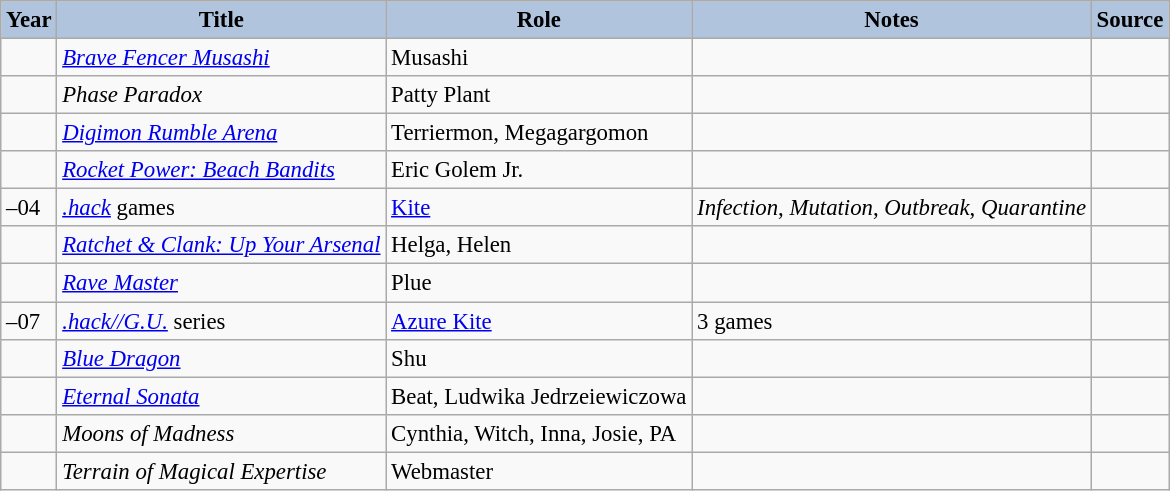<table class="wikitable sortable plainrowheaders" style="width=95%; font-size: 95%;">
<tr>
<th style="background:#b0c4de;">Year </th>
<th style="background:#b0c4de;">Title</th>
<th style="background:#b0c4de;">Role </th>
<th style="background:#b0c4de;" class="unsortable">Notes </th>
<th style="background:#b0c4de;" class="unsortable">Source</th>
</tr>
<tr>
<td></td>
<td><em><a href='#'>Brave Fencer Musashi</a></em></td>
<td>Musashi</td>
<td></td>
<td></td>
</tr>
<tr>
<td></td>
<td><em>Phase Paradox</em></td>
<td>Patty Plant</td>
<td></td>
<td></td>
</tr>
<tr>
<td></td>
<td><em><a href='#'>Digimon Rumble Arena</a></em></td>
<td>Terriermon, Megagargomon</td>
<td></td>
<td></td>
</tr>
<tr>
<td></td>
<td><em><a href='#'>Rocket Power: Beach Bandits</a></em></td>
<td>Eric Golem Jr.</td>
<td></td>
<td></td>
</tr>
<tr>
<td>–04</td>
<td><em><a href='#'>.hack</a></em> games</td>
<td><a href='#'>Kite</a></td>
<td><em>Infection</em>, <em>Mutation</em>, <em>Outbreak</em>, <em>Quarantine</em></td>
<td></td>
</tr>
<tr>
<td></td>
<td><em><a href='#'>Ratchet & Clank: Up Your Arsenal</a></em></td>
<td>Helga, Helen</td>
<td></td>
<td></td>
</tr>
<tr>
<td></td>
<td><em><a href='#'>Rave Master</a></em></td>
<td>Plue</td>
<td></td>
<td></td>
</tr>
<tr>
<td>–07</td>
<td><em><a href='#'>.hack//G.U.</a></em> series</td>
<td><a href='#'>Azure Kite</a></td>
<td>3 games</td>
<td></td>
</tr>
<tr>
<td></td>
<td><em><a href='#'>Blue Dragon</a></em></td>
<td>Shu</td>
<td></td>
<td></td>
</tr>
<tr>
<td></td>
<td><em><a href='#'>Eternal Sonata</a></em></td>
<td>Beat, Ludwika Jedrzeiewiczowa</td>
<td></td>
<td></td>
</tr>
<tr>
<td></td>
<td><em>Moons of Madness</em></td>
<td>Cynthia, Witch, Inna, Josie, PA</td>
<td></td>
<td></td>
</tr>
<tr>
<td></td>
<td><em>Terrain of Magical Expertise</em></td>
<td>Webmaster</td>
<td></td>
</tr>
</table>
